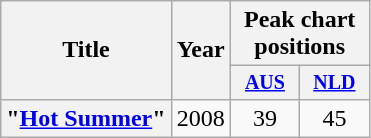<table class="wikitable plainrowheaders" style="text-align:center;">
<tr>
<th rowspan="2">Title</th>
<th rowspan="2">Year</th>
<th colspan="2">Peak chart positions</th>
</tr>
<tr style="font-size:smaller;">
<th width="40px"><a href='#'>AUS</a><br></th>
<th width="40px"><a href='#'>NLD</a><br></th>
</tr>
<tr>
<th scope="row">"<a href='#'>Hot Summer</a>"</th>
<td>2008</td>
<td>39</td>
<td>45</td>
</tr>
</table>
